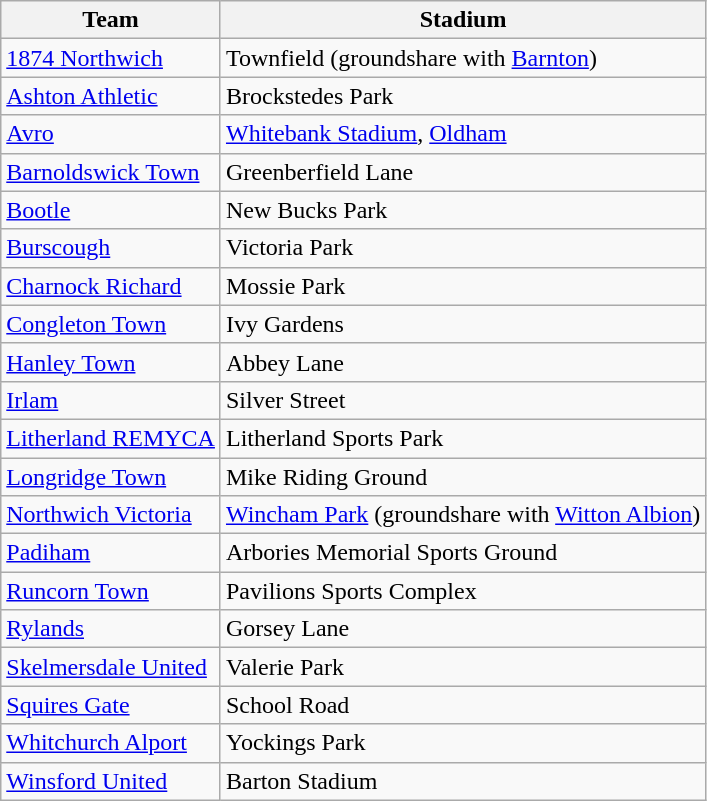<table class="wikitable">
<tr>
<th>Team</th>
<th>Stadium</th>
</tr>
<tr>
<td><a href='#'>1874 Northwich</a></td>
<td>Townfield (groundshare with <a href='#'>Barnton</a>)</td>
</tr>
<tr>
<td><a href='#'>Ashton Athletic</a></td>
<td>Brockstedes Park</td>
</tr>
<tr>
<td><a href='#'>Avro</a></td>
<td><a href='#'>Whitebank Stadium</a>, <a href='#'>Oldham</a></td>
</tr>
<tr>
<td><a href='#'>Barnoldswick Town</a></td>
<td>Greenberfield Lane</td>
</tr>
<tr>
<td><a href='#'>Bootle</a></td>
<td>New Bucks Park</td>
</tr>
<tr>
<td><a href='#'>Burscough</a></td>
<td>Victoria Park</td>
</tr>
<tr>
<td><a href='#'>Charnock Richard</a></td>
<td>Mossie Park</td>
</tr>
<tr>
<td><a href='#'>Congleton Town</a></td>
<td>Ivy Gardens</td>
</tr>
<tr>
<td><a href='#'>Hanley Town</a></td>
<td>Abbey Lane</td>
</tr>
<tr>
<td><a href='#'>Irlam</a></td>
<td>Silver Street</td>
</tr>
<tr>
<td><a href='#'>Litherland REMYCA</a></td>
<td>Litherland Sports Park</td>
</tr>
<tr>
<td><a href='#'>Longridge Town</a></td>
<td>Mike Riding Ground</td>
</tr>
<tr>
<td><a href='#'>Northwich Victoria</a></td>
<td><a href='#'>Wincham Park</a> (groundshare with <a href='#'>Witton Albion</a>)</td>
</tr>
<tr>
<td><a href='#'>Padiham</a></td>
<td>Arbories Memorial Sports Ground</td>
</tr>
<tr>
<td><a href='#'>Runcorn Town</a></td>
<td>Pavilions Sports Complex</td>
</tr>
<tr>
<td><a href='#'>Rylands</a></td>
<td>Gorsey Lane</td>
</tr>
<tr>
<td><a href='#'>Skelmersdale United</a></td>
<td>Valerie Park</td>
</tr>
<tr>
<td><a href='#'>Squires Gate</a></td>
<td>School Road</td>
</tr>
<tr>
<td><a href='#'>Whitchurch Alport</a></td>
<td>Yockings Park</td>
</tr>
<tr>
<td><a href='#'>Winsford United</a></td>
<td>Barton Stadium</td>
</tr>
</table>
